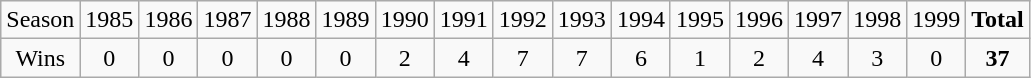<table class="wikitable sortable">
<tr>
<td>Season</td>
<td>1985</td>
<td>1986</td>
<td>1987</td>
<td>1988</td>
<td>1989</td>
<td>1990</td>
<td>1991</td>
<td>1992</td>
<td>1993</td>
<td>1994</td>
<td>1995</td>
<td>1996</td>
<td>1997</td>
<td>1998</td>
<td>1999</td>
<td><strong>Total</strong></td>
</tr>
<tr align=center>
<td>Wins</td>
<td>0</td>
<td>0</td>
<td>0</td>
<td>0</td>
<td>0</td>
<td>2</td>
<td>4</td>
<td>7</td>
<td>7</td>
<td>6</td>
<td>1</td>
<td>2</td>
<td>4</td>
<td>3</td>
<td>0</td>
<td><strong>37</strong></td>
</tr>
</table>
